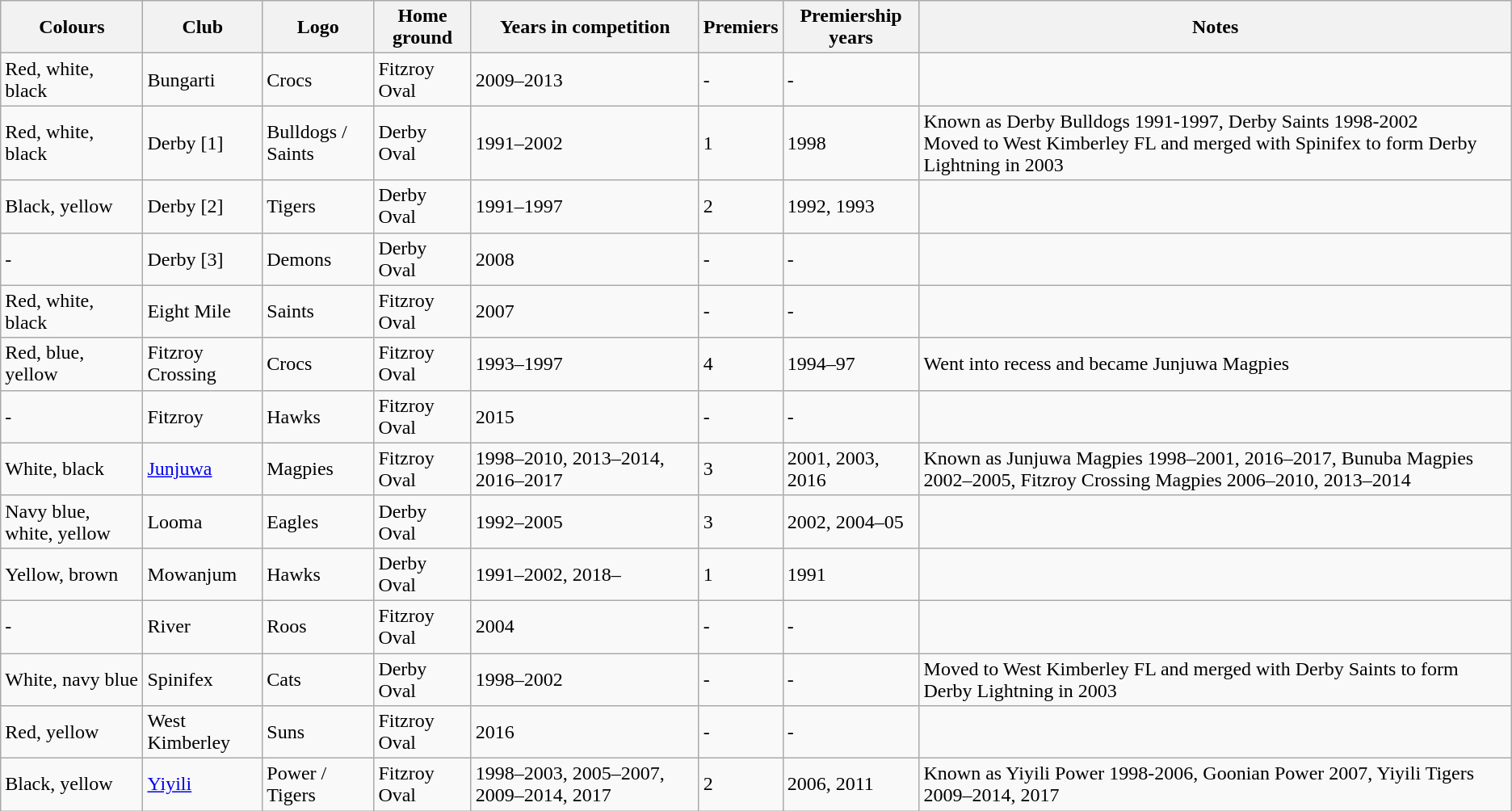<table class="wikitable">
<tr>
<th>Colours</th>
<th>Club</th>
<th>Logo</th>
<th>Home ground</th>
<th>Years in competition</th>
<th>Premiers</th>
<th>Premiership years</th>
<th>Notes</th>
</tr>
<tr>
<td>Red, white, black</td>
<td>Bungarti</td>
<td>Crocs</td>
<td>Fitzroy Oval</td>
<td>2009–2013</td>
<td>-</td>
<td>-</td>
<td></td>
</tr>
<tr>
<td>Red, white, black</td>
<td>Derby [1]</td>
<td>Bulldogs / Saints</td>
<td>Derby Oval</td>
<td>1991–2002</td>
<td>1</td>
<td>1998</td>
<td>Known as Derby Bulldogs 1991-1997, Derby Saints 1998-2002<br>Moved to West Kimberley FL and merged with Spinifex to form Derby Lightning in 2003</td>
</tr>
<tr>
<td>Black, yellow</td>
<td>Derby [2]</td>
<td>Tigers</td>
<td>Derby Oval</td>
<td>1991–1997</td>
<td>2</td>
<td>1992, 1993</td>
<td></td>
</tr>
<tr>
<td>-</td>
<td>Derby [3]</td>
<td>Demons</td>
<td>Derby Oval</td>
<td>2008</td>
<td>-</td>
<td>-</td>
<td></td>
</tr>
<tr>
<td>Red, white, black</td>
<td>Eight Mile</td>
<td>Saints</td>
<td>Fitzroy Oval</td>
<td>2007</td>
<td>-</td>
<td>-</td>
<td></td>
</tr>
<tr>
<td>Red, blue, yellow</td>
<td>Fitzroy Crossing</td>
<td>Crocs</td>
<td>Fitzroy Oval</td>
<td>1993–1997</td>
<td>4</td>
<td>1994–97</td>
<td>Went into recess and became Junjuwa Magpies</td>
</tr>
<tr>
<td>-</td>
<td>Fitzroy</td>
<td>Hawks</td>
<td>Fitzroy Oval</td>
<td>2015</td>
<td>-</td>
<td>-</td>
<td></td>
</tr>
<tr>
<td>White, black</td>
<td><a href='#'>Junjuwa</a></td>
<td>Magpies</td>
<td>Fitzroy Oval</td>
<td>1998–2010, 2013–2014, 2016–2017</td>
<td>3</td>
<td>2001, 2003, 2016</td>
<td>Known as Junjuwa Magpies 1998–2001, 2016–2017, Bunuba Magpies 2002–2005, Fitzroy Crossing Magpies 2006–2010, 2013–2014</td>
</tr>
<tr>
<td>Navy blue, white, yellow</td>
<td>Looma</td>
<td>Eagles</td>
<td>Derby Oval</td>
<td>1992–2005</td>
<td>3</td>
<td>2002, 2004–05</td>
<td></td>
</tr>
<tr>
<td>Yellow, brown</td>
<td>Mowanjum</td>
<td>Hawks</td>
<td>Derby Oval</td>
<td>1991–2002, 2018–</td>
<td>1</td>
<td>1991</td>
<td></td>
</tr>
<tr>
<td>-</td>
<td>River</td>
<td>Roos</td>
<td>Fitzroy Oval</td>
<td>2004</td>
<td>-</td>
<td>-</td>
<td></td>
</tr>
<tr>
<td>White, navy blue</td>
<td>Spinifex</td>
<td>Cats</td>
<td>Derby Oval</td>
<td>1998–2002</td>
<td>-</td>
<td>-</td>
<td>Moved to West Kimberley FL and merged with Derby Saints to form Derby Lightning in 2003</td>
</tr>
<tr>
<td>Red, yellow</td>
<td>West Kimberley</td>
<td>Suns</td>
<td>Fitzroy Oval</td>
<td>2016</td>
<td>-</td>
<td>-</td>
<td></td>
</tr>
<tr>
<td>Black, yellow</td>
<td><a href='#'>Yiyili</a></td>
<td>Power / Tigers</td>
<td>Fitzroy Oval</td>
<td>1998–2003, 2005–2007, 2009–2014, 2017</td>
<td>2</td>
<td>2006, 2011</td>
<td>Known as Yiyili Power 1998-2006, Goonian Power 2007, Yiyili Tigers 2009–2014, 2017</td>
</tr>
</table>
